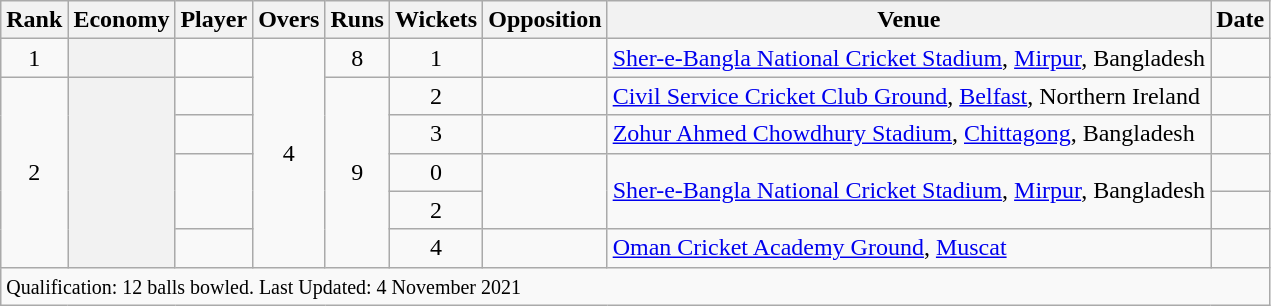<table class="wikitable plainrowheaders sortable">
<tr>
<th scope=col>Rank</th>
<th scope=col>Economy</th>
<th scope=col>Player</th>
<th scope=col>Overs</th>
<th scope=col>Runs</th>
<th scope=col>Wickets</th>
<th scope=col>Opposition</th>
<th scope=col>Venue</th>
<th scope=col>Date</th>
</tr>
<tr>
<td align=center>1</td>
<th scope=row style=text-align:center;></th>
<td> </td>
<td align=center rowspan=6>4</td>
<td align=center>8</td>
<td align=center>1</td>
<td></td>
<td><a href='#'>Sher-e-Bangla National Cricket Stadium</a>, <a href='#'>Mirpur</a>, Bangladesh</td>
<td> </td>
</tr>
<tr>
<td align=center rowspan=5>2</td>
<th scope=row style=text-align:center; rowspan=5></th>
<td></td>
<td align=center rowspan=5>9</td>
<td align=center>2</td>
<td></td>
<td><a href='#'>Civil Service Cricket Club Ground</a>, <a href='#'>Belfast</a>, Northern Ireland</td>
<td></td>
</tr>
<tr>
<td> </td>
<td align=center>3</td>
<td></td>
<td><a href='#'>Zohur Ahmed Chowdhury Stadium</a>, <a href='#'>Chittagong</a>, Bangladesh</td>
<td> </td>
</tr>
<tr>
<td rowspan=2> </td>
<td align=center>0</td>
<td rowspan=2></td>
<td rowspan=2><a href='#'>Sher-e-Bangla National Cricket Stadium</a>, <a href='#'>Mirpur</a>, Bangladesh</td>
<td></td>
</tr>
<tr>
<td align=center>2</td>
<td></td>
</tr>
<tr>
<td> </td>
<td align=center>4</td>
<td></td>
<td><a href='#'>Oman Cricket Academy Ground</a>, <a href='#'>Muscat</a></td>
<td> </td>
</tr>
<tr class=sortbottom>
<td colspan=9><small>Qualification: 12 balls bowled. Last Updated: 4 November 2021</small></td>
</tr>
</table>
